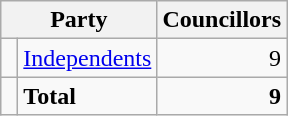<table class="wikitable">
<tr>
<th colspan="2">Party</th>
<th>Councillors</th>
</tr>
<tr>
<td> </td>
<td><a href='#'>Independents</a></td>
<td align=right>9</td>
</tr>
<tr>
<td></td>
<td><strong>Total</strong></td>
<td align=right><strong>9</strong></td>
</tr>
</table>
